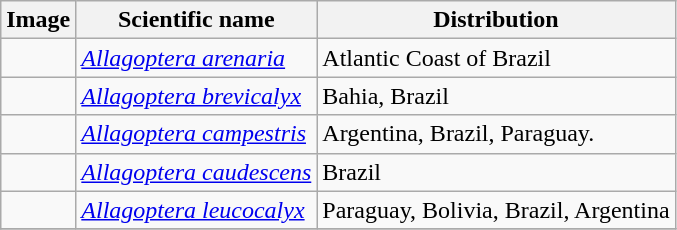<table class="wikitable">
<tr>
<th>Image</th>
<th>Scientific name</th>
<th>Distribution</th>
</tr>
<tr>
<td></td>
<td><em><a href='#'>Allagoptera arenaria</a></em></td>
<td>Atlantic Coast of Brazil</td>
</tr>
<tr>
<td></td>
<td><em><a href='#'>Allagoptera brevicalyx</a></em></td>
<td>Bahia, Brazil</td>
</tr>
<tr>
<td></td>
<td><em><a href='#'>Allagoptera campestris</a></em></td>
<td>Argentina,  Brazil, Paraguay.</td>
</tr>
<tr>
<td></td>
<td><em><a href='#'>Allagoptera caudescens</a></em></td>
<td>Brazil</td>
</tr>
<tr>
<td></td>
<td><em><a href='#'>Allagoptera leucocalyx</a></em></td>
<td>Paraguay, Bolivia, Brazil, Argentina</td>
</tr>
<tr>
</tr>
</table>
